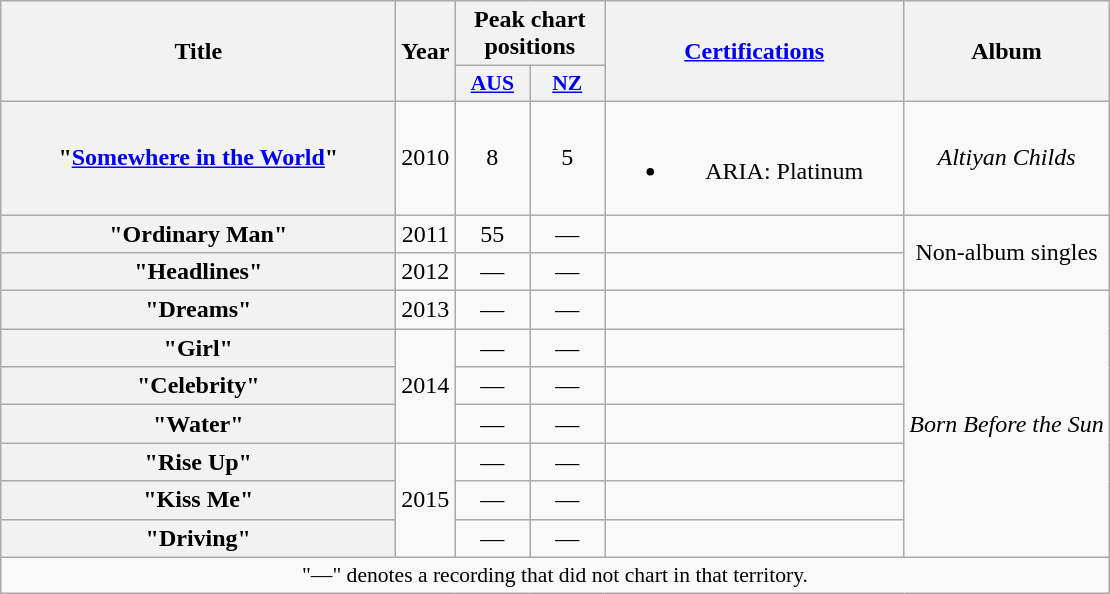<table class="wikitable plainrowheaders" style="text-align:center;">
<tr>
<th scope="col" rowspan="2" style="width:16em;">Title</th>
<th scope="col" rowspan="2">Year</th>
<th scope="col" colspan="2">Peak chart positions</th>
<th scope="col" rowspan="2" style="width:12em;"><a href='#'>Certifications</a></th>
<th scope="col" rowspan="2">Album</th>
</tr>
<tr>
<th scope="col" style="width:3em;font-size:90%;"><a href='#'>AUS</a><br></th>
<th scope="col" style="width:3em;font-size:90%;"><a href='#'>NZ</a><br></th>
</tr>
<tr>
<th scope="row">"<a href='#'>Somewhere in the World</a>"</th>
<td>2010</td>
<td>8</td>
<td>5</td>
<td><br><ul><li>ARIA: Platinum</li></ul></td>
<td><em>Altiyan Childs</em></td>
</tr>
<tr>
<th scope="row">"Ordinary Man"</th>
<td>2011</td>
<td>55<br></td>
<td>—</td>
<td></td>
<td rowspan="2">Non-album singles</td>
</tr>
<tr>
<th scope="row">"Headlines"</th>
<td>2012</td>
<td>—</td>
<td>—</td>
<td></td>
</tr>
<tr>
<th scope="row">"Dreams"</th>
<td>2013</td>
<td>—</td>
<td>—</td>
<td></td>
<td rowspan="7"><em>Born Before the Sun</em></td>
</tr>
<tr>
<th scope="row">"Girl"</th>
<td rowspan="3">2014</td>
<td>—</td>
<td>—</td>
<td></td>
</tr>
<tr>
<th scope="row">"Celebrity"</th>
<td>—</td>
<td>—</td>
<td></td>
</tr>
<tr>
<th scope="row">"Water"</th>
<td>—</td>
<td>—</td>
<td></td>
</tr>
<tr>
<th scope="row">"Rise Up"</th>
<td rowspan="3">2015</td>
<td>—</td>
<td>—</td>
<td></td>
</tr>
<tr>
<th scope="row">"Kiss Me"</th>
<td>—</td>
<td>—</td>
<td></td>
</tr>
<tr>
<th scope="row">"Driving"</th>
<td>—</td>
<td>—</td>
<td></td>
</tr>
<tr>
<td colspan="6" style="font-size:90%">"—" denotes a recording that did not chart in that territory.</td>
</tr>
</table>
